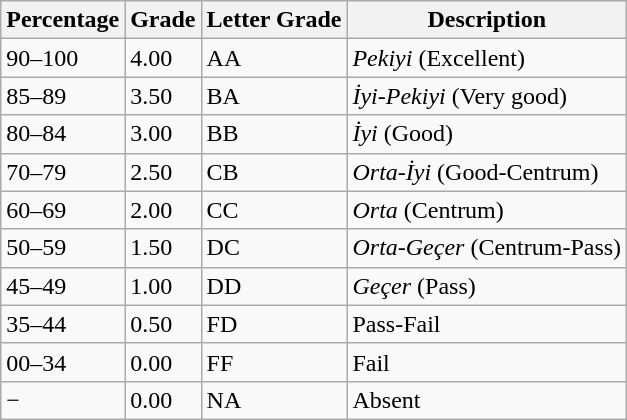<table class="wikitable">
<tr>
<th>Percentage</th>
<th>Grade</th>
<th>Letter Grade</th>
<th>Description</th>
</tr>
<tr>
<td>90–100</td>
<td>4.00</td>
<td>AA</td>
<td><em>Pekiyi</em> (Excellent)</td>
</tr>
<tr>
<td>85–89</td>
<td>3.50</td>
<td>BA</td>
<td><em>İyi-Pekiyi</em> (Very good)</td>
</tr>
<tr>
<td>80–84</td>
<td>3.00</td>
<td>BB</td>
<td><em>İyi</em> (Good)</td>
</tr>
<tr>
<td>70–79</td>
<td>2.50</td>
<td>CB</td>
<td><em>Orta-İyi</em> (Good-Centrum)</td>
</tr>
<tr>
<td>60–69</td>
<td>2.00</td>
<td>CC</td>
<td><em>Orta</em> (Centrum)</td>
</tr>
<tr>
<td>50–59</td>
<td>1.50</td>
<td>DC</td>
<td><em>Orta-Geçer</em> (Centrum-Pass)</td>
</tr>
<tr>
<td>45–49</td>
<td>1.00</td>
<td>DD</td>
<td><em>Geçer</em> (Pass)</td>
</tr>
<tr>
<td>35–44</td>
<td>0.50</td>
<td>FD</td>
<td>Pass-Fail</td>
</tr>
<tr>
<td>00–34</td>
<td>0.00</td>
<td>FF</td>
<td>Fail</td>
</tr>
<tr>
<td>−</td>
<td>0.00</td>
<td>NA</td>
<td>Absent</td>
</tr>
</table>
